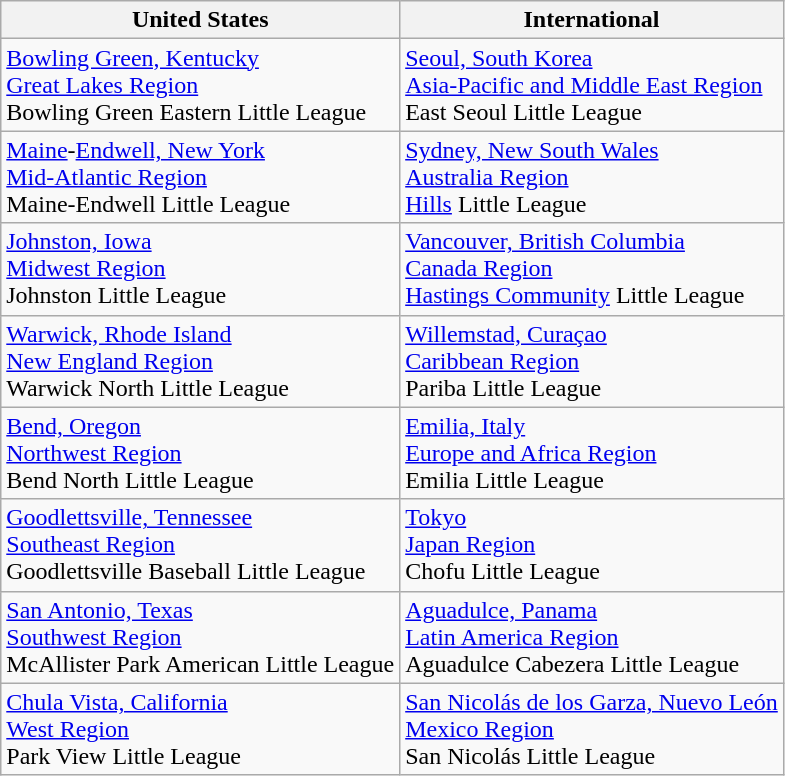<table class="wikitable">
<tr>
<th>United States</th>
<th>International</th>
</tr>
<tr>
<td> <a href='#'>Bowling Green, Kentucky</a><br><a href='#'>Great Lakes Region</a><br>Bowling Green Eastern Little League</td>
<td> <a href='#'>Seoul, South Korea</a><br><a href='#'>Asia-Pacific and Middle East Region</a><br>East Seoul Little League</td>
</tr>
<tr>
<td> <a href='#'>Maine</a>-<a href='#'>Endwell, New York</a><br><a href='#'>Mid-Atlantic Region</a><br>Maine-Endwell Little League</td>
<td> <a href='#'>Sydney, New South Wales</a><br> <a href='#'>Australia Region</a><br><a href='#'>Hills</a> Little League</td>
</tr>
<tr>
<td> <a href='#'>Johnston, Iowa</a><br><a href='#'>Midwest Region</a><br>Johnston Little League</td>
<td> <a href='#'>Vancouver, British Columbia</a><br> <a href='#'>Canada Region</a><br><a href='#'>Hastings Community</a> Little League</td>
</tr>
<tr>
<td> <a href='#'>Warwick, Rhode Island</a><br><a href='#'>New England Region</a><br>Warwick North Little League</td>
<td> <a href='#'>Willemstad, Curaçao</a><br><a href='#'>Caribbean Region</a><br>Pariba Little League</td>
</tr>
<tr>
<td> <a href='#'>Bend, Oregon</a><br><a href='#'>Northwest Region</a><br>Bend North Little League</td>
<td> <a href='#'>Emilia, Italy</a><br><a href='#'>Europe and Africa Region</a><br>Emilia Little League</td>
</tr>
<tr>
<td> <a href='#'>Goodlettsville, Tennessee</a><br><a href='#'>Southeast Region</a><br>Goodlettsville Baseball Little League</td>
<td> <a href='#'>Tokyo</a><br> <a href='#'>Japan Region</a><br>Chofu Little League</td>
</tr>
<tr>
<td> <a href='#'>San Antonio, Texas</a><br><a href='#'>Southwest Region</a><br>McAllister Park American Little League</td>
<td> <a href='#'>Aguadulce, Panama</a><br><a href='#'>Latin America Region</a><br>Aguadulce Cabezera Little League</td>
</tr>
<tr>
<td> <a href='#'>Chula Vista, California</a><br><a href='#'>West Region</a><br>Park View Little League</td>
<td> <a href='#'>San Nicolás de los Garza, Nuevo León</a><br> <a href='#'>Mexico Region</a><br>San Nicolás Little League</td>
</tr>
</table>
